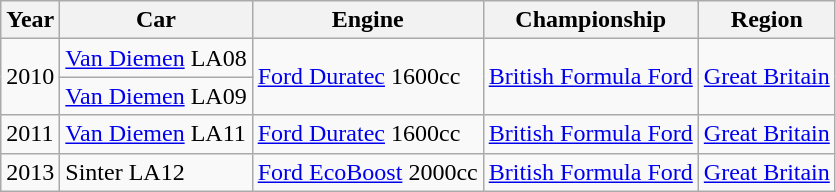<table class="wikitable">
<tr>
<th>Year</th>
<th>Car</th>
<th>Engine</th>
<th>Championship</th>
<th>Region</th>
</tr>
<tr>
<td rowspan=2>2010</td>
<td><a href='#'>Van Diemen</a> LA08</td>
<td rowspan="2"><a href='#'>Ford Duratec</a> 1600cc</td>
<td rowspan=2><a href='#'>British Formula Ford</a></td>
<td rowspan=2> <a href='#'>Great Britain</a></td>
</tr>
<tr>
<td><a href='#'>Van Diemen</a> LA09</td>
</tr>
<tr>
<td>2011</td>
<td><a href='#'>Van Diemen</a> LA11</td>
<td><a href='#'>Ford Duratec</a> 1600cc</td>
<td><a href='#'>British Formula Ford</a></td>
<td> <a href='#'>Great Britain</a></td>
</tr>
<tr>
<td>2013</td>
<td>Sinter LA12</td>
<td><a href='#'>Ford EcoBoost</a> 2000cc</td>
<td><a href='#'>British Formula Ford</a></td>
<td> <a href='#'>Great Britain</a></td>
</tr>
</table>
